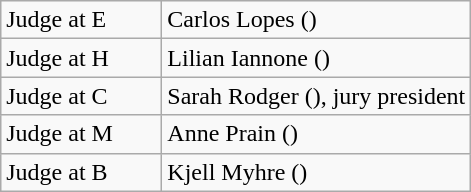<table class="wikitable">
<tr>
<td width=100>Judge at E</td>
<td>Carlos Lopes ()</td>
</tr>
<tr>
<td>Judge at H</td>
<td>Lilian Iannone ()</td>
</tr>
<tr>
<td>Judge at C</td>
<td>Sarah Rodger (), jury president</td>
</tr>
<tr>
<td>Judge at M</td>
<td>Anne Prain ()</td>
</tr>
<tr>
<td>Judge at B</td>
<td>Kjell Myhre ()</td>
</tr>
</table>
